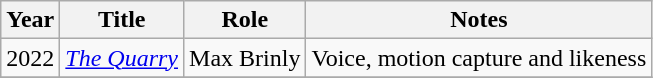<table class="wikitable sortable">
<tr>
<th>Year</th>
<th>Title</th>
<th>Role</th>
<th>Notes</th>
</tr>
<tr>
<td>2022</td>
<td><em><a href='#'>The Quarry</a></em></td>
<td>Max Brinly</td>
<td>Voice, motion capture and likeness</td>
</tr>
<tr>
</tr>
</table>
